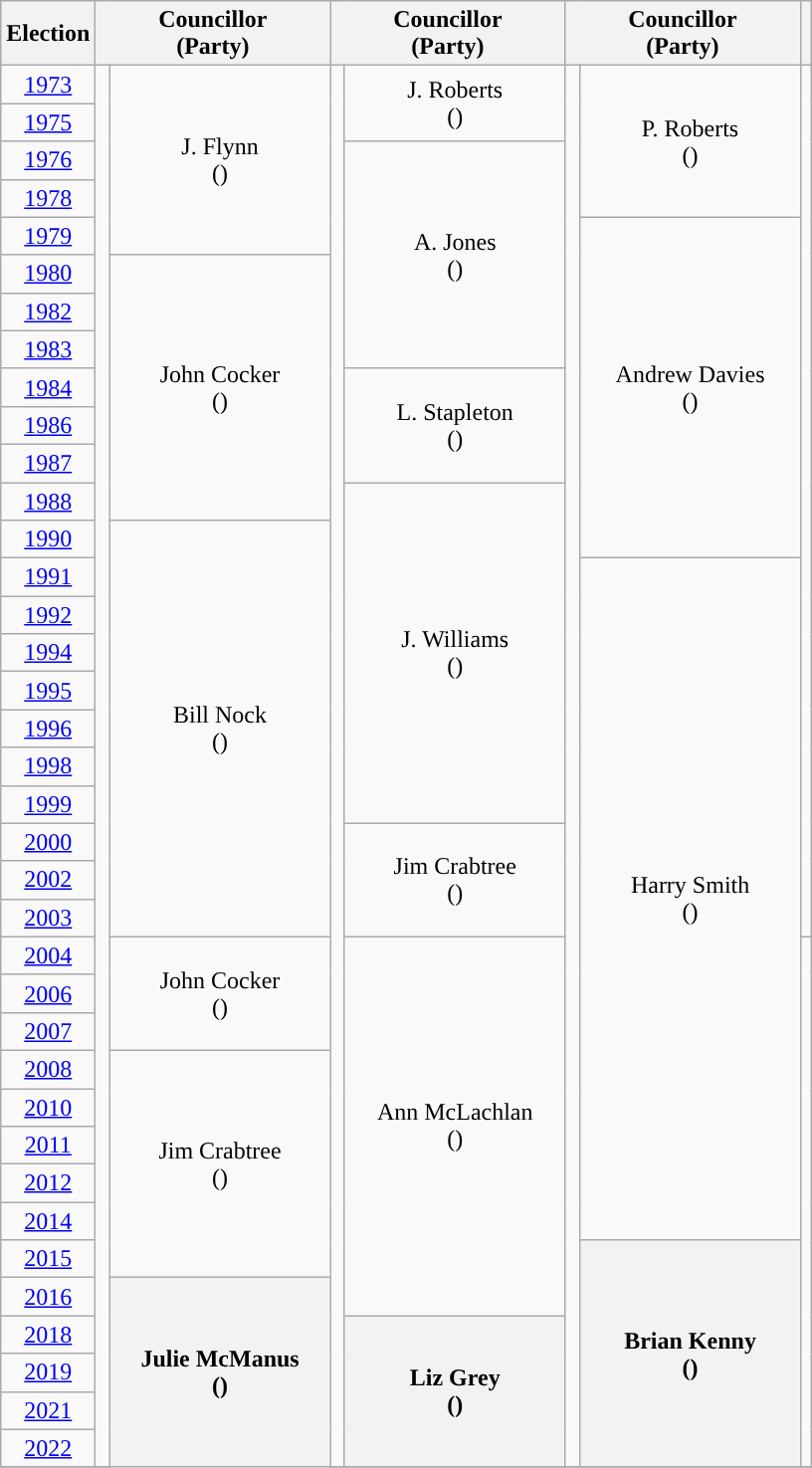<table class="wikitable" style="text-align:center">
<tr>
<th>Election</th>
<th scope="col" width="150" colspan = "2">Councillor<br> (Party)</th>
<th scope="col" width="150" colspan = "2">Councillor<br> (Party)</th>
<th scope="col" width="150" colspan = "2">Councillor<br> (Party)</th>
<th></th>
</tr>
<tr>
<td><a href='#'>1973</a></td>
<td rowspan=37 style="background-color: "></td>
<td rowspan=5>J. Flynn<br>(<a href='#'></a>)</td>
<td rowspan=37 style="background-color: "></td>
<td rowspan=2>J. Roberts<br>(<a href='#'></a>)</td>
<td rowspan=37 style="background-color: "></td>
<td rowspan=4>P. Roberts<br>(<a href='#'></a>)</td>
<td rowspan=23></td>
</tr>
<tr>
<td><a href='#'>1975</a></td>
</tr>
<tr>
<td><a href='#'>1976</a></td>
<td rowspan=6>A. Jones<br>(<a href='#'></a>)</td>
</tr>
<tr>
<td><a href='#'>1978</a></td>
</tr>
<tr>
<td><a href='#'>1979</a></td>
<td rowspan=9>Andrew Davies<br>(<a href='#'></a>)</td>
</tr>
<tr>
<td><a href='#'>1980</a></td>
<td rowspan=7>John Cocker<br>(<a href='#'></a>)</td>
</tr>
<tr>
<td><a href='#'>1982</a></td>
</tr>
<tr>
<td><a href='#'>1983</a></td>
</tr>
<tr>
<td><a href='#'>1984</a></td>
<td rowspan=3>L. Stapleton<br>(<a href='#'></a>)</td>
</tr>
<tr>
<td><a href='#'>1986</a></td>
</tr>
<tr>
<td><a href='#'>1987</a></td>
</tr>
<tr>
<td><a href='#'>1988</a></td>
<td rowspan=9>J. Williams<br>(<a href='#'></a>)</td>
</tr>
<tr>
<td><a href='#'>1990</a></td>
<td rowspan=11>Bill Nock<br>(<a href='#'></a>)</td>
</tr>
<tr>
<td><a href='#'>1991</a></td>
<td rowspan=18>Harry Smith<br>(<a href='#'></a>)</td>
</tr>
<tr>
<td><a href='#'>1992</a></td>
</tr>
<tr>
<td><a href='#'>1994</a></td>
</tr>
<tr>
<td><a href='#'>1995</a></td>
</tr>
<tr>
<td><a href='#'>1996</a></td>
</tr>
<tr>
<td><a href='#'>1998</a></td>
</tr>
<tr>
<td><a href='#'>1999</a></td>
</tr>
<tr>
<td><a href='#'>2000</a></td>
<td rowspan=3>Jim Crabtree<br>(<a href='#'></a>)</td>
</tr>
<tr>
<td><a href='#'>2002</a></td>
</tr>
<tr>
<td><a href='#'>2003</a></td>
</tr>
<tr>
<td><a href='#'>2004</a></td>
<td rowspan=3>John Cocker<br>(<a href='#'></a>)</td>
<td rowspan=10>Ann McLachlan<br>(<a href='#'></a>)</td>
<td rowspan=14></td>
</tr>
<tr>
<td><a href='#'>2006</a></td>
</tr>
<tr>
<td><a href='#'>2007</a></td>
</tr>
<tr>
<td><a href='#'>2008</a></td>
<td rowspan=6>Jim Crabtree<br>(<a href='#'></a>)</td>
</tr>
<tr>
<td><a href='#'>2010</a></td>
</tr>
<tr>
<td><a href='#'>2011</a></td>
</tr>
<tr>
<td><a href='#'>2012</a></td>
</tr>
<tr>
<td><a href='#'>2014</a></td>
</tr>
<tr>
<td><a href='#'>2015</a></td>
<th rowspan=6>Brian Kenny<br>(<a href='#'></a>)</th>
</tr>
<tr>
<td><a href='#'>2016</a></td>
<th rowspan=6>Julie McManus<br>(<a href='#'></a>)</th>
</tr>
<tr>
<td><a href='#'>2018</a></td>
<th rowspan=4>Liz Grey<br>(<a href='#'></a>)</th>
</tr>
<tr>
<td><a href='#'>2019</a></td>
</tr>
<tr>
<td><a href='#'>2021</a></td>
</tr>
<tr>
<td><a href='#'>2022</a></td>
</tr>
<tr>
</tr>
</table>
